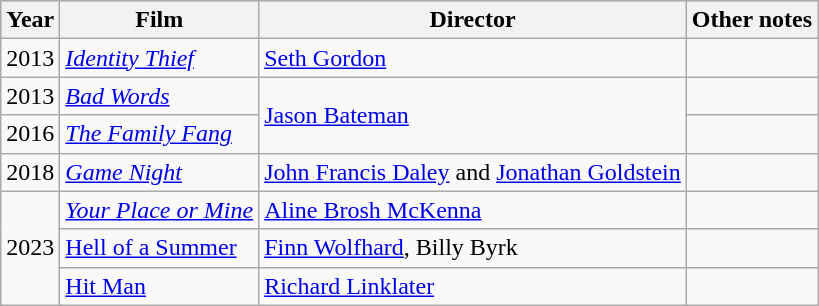<table class="wikitable">
<tr style="background:#ccc; text-align:center;">
<th>Year</th>
<th>Film</th>
<th>Director</th>
<th>Other notes</th>
</tr>
<tr>
<td>2013</td>
<td><em><a href='#'>Identity Thief</a></em></td>
<td><a href='#'>Seth Gordon</a></td>
<td></td>
</tr>
<tr>
<td>2013</td>
<td><em><a href='#'>Bad Words</a></em></td>
<td rowspan=2><a href='#'>Jason Bateman</a></td>
<td></td>
</tr>
<tr>
<td>2016</td>
<td><em><a href='#'>The Family Fang</a></em></td>
<td></td>
</tr>
<tr>
<td>2018</td>
<td><em><a href='#'>Game Night</a></em></td>
<td><a href='#'>John Francis Daley</a> and <a href='#'>Jonathan Goldstein</a></td>
<td></td>
</tr>
<tr>
<td rowspan="3">2023</td>
<td><em><a href='#'>Your Place or Mine</a></td>
<td><a href='#'>Aline Brosh McKenna</a></td>
<td></td>
</tr>
<tr>
<td></em><a href='#'>Hell of a Summer</a><em></td>
<td><a href='#'>Finn Wolfhard</a>, Billy Byrk</td>
<td></td>
</tr>
<tr>
<td></em><a href='#'>Hit Man</a><em></td>
<td><a href='#'>Richard Linklater</a></td>
<td></td>
</tr>
</table>
